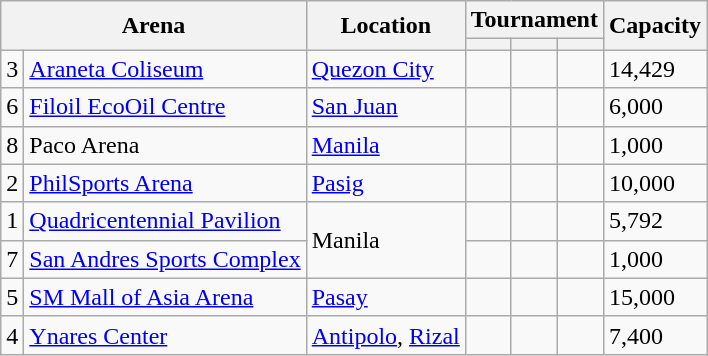<table class="wikitable">
<tr>
<th colspan="2" rowspan="2">Arena</th>
<th rowspan="2">Location</th>
<th colspan="3">Tournament</th>
<th rowspan="2">Capacity</th>
</tr>
<tr>
<th></th>
<th></th>
<th></th>
</tr>
<tr>
<td>3</td>
<td><a href='#'>Araneta Coliseum</a></td>
<td><a href='#'>Quezon City</a></td>
<td></td>
<td></td>
<td></td>
<td>14,429</td>
</tr>
<tr>
<td>6</td>
<td><a href='#'>Filoil EcoOil Centre</a></td>
<td><a href='#'>San Juan</a></td>
<td></td>
<td></td>
<td></td>
<td>6,000</td>
</tr>
<tr>
<td>8</td>
<td>Paco Arena</td>
<td><a href='#'>Manila</a></td>
<td></td>
<td></td>
<td></td>
<td>1,000</td>
</tr>
<tr>
<td>2</td>
<td><a href='#'>PhilSports Arena</a></td>
<td><a href='#'>Pasig</a></td>
<td></td>
<td></td>
<td></td>
<td>10,000</td>
</tr>
<tr>
<td>1</td>
<td><a href='#'>Quadricentennial Pavilion</a></td>
<td rowspan="2">Manila</td>
<td></td>
<td></td>
<td></td>
<td>5,792</td>
</tr>
<tr>
<td>7</td>
<td><a href='#'>San Andres Sports Complex</a></td>
<td></td>
<td></td>
<td></td>
<td>1,000</td>
</tr>
<tr>
<td>5</td>
<td><a href='#'>SM Mall of Asia Arena</a></td>
<td><a href='#'>Pasay</a></td>
<td></td>
<td></td>
<td></td>
<td>15,000</td>
</tr>
<tr>
<td>4</td>
<td><a href='#'>Ynares Center</a></td>
<td><a href='#'>Antipolo</a>, <a href='#'>Rizal</a></td>
<td></td>
<td></td>
<td></td>
<td>7,400</td>
</tr>
</table>
